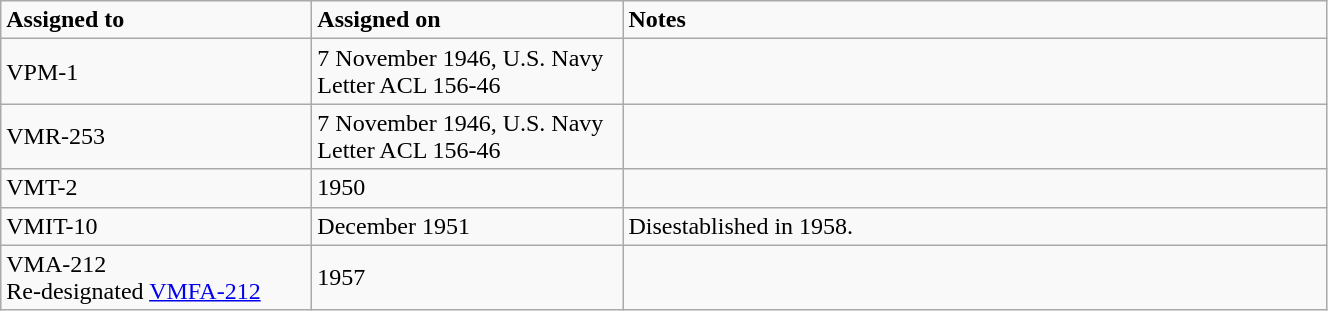<table class="wikitable" style="width: 70%;">
<tr>
<td style="width: 200px;"><strong>Assigned to</strong></td>
<td style="width: 200px;"><strong>Assigned on</strong></td>
<td><strong>Notes</strong></td>
</tr>
<tr>
<td>VPM-1</td>
<td>7 November 1946, U.S. Navy Letter ACL 156-46</td>
<td></td>
</tr>
<tr>
<td>VMR-253</td>
<td>7 November 1946, U.S. Navy Letter ACL 156-46</td>
<td></td>
</tr>
<tr>
<td>VMT-2</td>
<td>1950</td>
<td></td>
</tr>
<tr>
<td>VMIT-10</td>
<td>December 1951</td>
<td>Disestablished in 1958.</td>
</tr>
<tr>
<td>VMA-212<br>Re-designated <a href='#'>VMFA-212</a></td>
<td>1957</td>
<td></td>
</tr>
</table>
